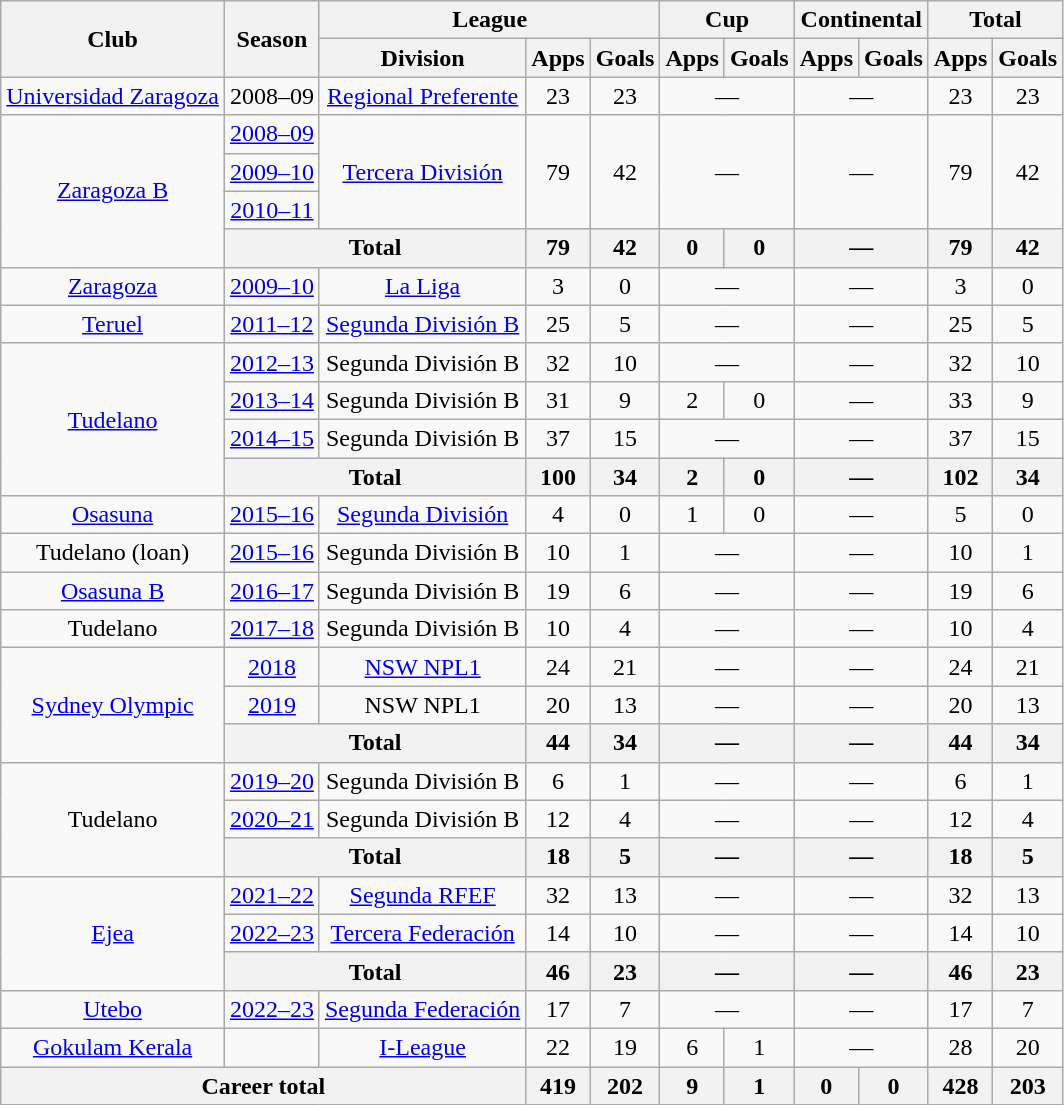<table class="wikitable" style="text-align: center;">
<tr>
<th rowspan="2">Club</th>
<th rowspan="2">Season</th>
<th colspan="3">League</th>
<th colspan="2">Cup</th>
<th colspan="2">Continental</th>
<th colspan="2">Total</th>
</tr>
<tr>
<th>Division</th>
<th>Apps</th>
<th>Goals</th>
<th>Apps</th>
<th>Goals</th>
<th>Apps</th>
<th>Goals</th>
<th>Apps</th>
<th>Goals</th>
</tr>
<tr>
<td><a href='#'>Universidad Zaragoza</a></td>
<td>2008–09</td>
<td><a href='#'>Regional Preferente</a></td>
<td>23</td>
<td>23</td>
<td colspan="2">—</td>
<td colspan="2">—</td>
<td>23</td>
<td>23</td>
</tr>
<tr>
<td rowspan="4"><a href='#'>Zaragoza B</a></td>
<td><a href='#'>2008–09</a></td>
<td rowspan="3"><a href='#'>Tercera División</a></td>
<td rowspan="3">79</td>
<td rowspan="3">42</td>
<td rowspan="3" colspan="2">—</td>
<td rowspan="3" colspan="2">—</td>
<td rowspan="3">79</td>
<td rowspan="3">42</td>
</tr>
<tr>
<td><a href='#'>2009–10</a></td>
</tr>
<tr>
<td><a href='#'>2010–11</a></td>
</tr>
<tr>
<th colspan="2">Total</th>
<th>79</th>
<th>42</th>
<th>0</th>
<th>0</th>
<th colspan="2">—</th>
<th>79</th>
<th>42</th>
</tr>
<tr>
<td><a href='#'>Zaragoza</a></td>
<td><a href='#'>2009–10</a></td>
<td><a href='#'>La Liga</a></td>
<td>3</td>
<td>0</td>
<td colspan="2">—</td>
<td colspan="2">—</td>
<td>3</td>
<td>0</td>
</tr>
<tr>
<td><a href='#'>Teruel</a></td>
<td><a href='#'>2011–12</a></td>
<td><a href='#'>Segunda División B</a></td>
<td>25</td>
<td>5</td>
<td colspan="2">—</td>
<td colspan="2">—</td>
<td>25</td>
<td>5</td>
</tr>
<tr>
<td rowspan="4"><a href='#'>Tudelano</a></td>
<td><a href='#'>2012–13</a></td>
<td>Segunda División B</td>
<td>32</td>
<td>10</td>
<td colspan="2">—</td>
<td colspan="2">—</td>
<td>32</td>
<td>10</td>
</tr>
<tr>
<td><a href='#'>2013–14</a></td>
<td>Segunda División B</td>
<td>31</td>
<td>9</td>
<td>2</td>
<td>0</td>
<td colspan="2">—</td>
<td>33</td>
<td>9</td>
</tr>
<tr>
<td><a href='#'>2014–15</a></td>
<td>Segunda División B</td>
<td>37</td>
<td>15</td>
<td colspan="2">—</td>
<td colspan="2">—</td>
<td>37</td>
<td>15</td>
</tr>
<tr>
<th colspan="2">Total</th>
<th>100</th>
<th>34</th>
<th>2</th>
<th>0</th>
<th colspan="2">—</th>
<th>102</th>
<th>34</th>
</tr>
<tr>
<td><a href='#'>Osasuna</a></td>
<td><a href='#'>2015–16</a></td>
<td><a href='#'>Segunda División</a></td>
<td>4</td>
<td>0</td>
<td>1</td>
<td>0</td>
<td colspan="2">—</td>
<td>5</td>
<td>0</td>
</tr>
<tr>
<td>Tudelano (loan)</td>
<td><a href='#'>2015–16</a></td>
<td>Segunda División B</td>
<td>10</td>
<td>1</td>
<td colspan="2">—</td>
<td colspan="2">—</td>
<td>10</td>
<td>1</td>
</tr>
<tr>
<td><a href='#'>Osasuna B</a></td>
<td><a href='#'>2016–17</a></td>
<td>Segunda División B</td>
<td>19</td>
<td>6</td>
<td colspan="2">—</td>
<td colspan="2">—</td>
<td>19</td>
<td>6</td>
</tr>
<tr>
<td>Tudelano</td>
<td><a href='#'>2017–18</a></td>
<td>Segunda División B</td>
<td>10</td>
<td>4</td>
<td colspan="2">—</td>
<td colspan="2">—</td>
<td>10</td>
<td>4</td>
</tr>
<tr>
<td rowspan="3"><a href='#'>Sydney Olympic</a></td>
<td><a href='#'>2018</a></td>
<td><a href='#'>NSW NPL1</a></td>
<td>24</td>
<td>21</td>
<td colspan="2">—</td>
<td colspan="2">—</td>
<td>24</td>
<td>21</td>
</tr>
<tr>
<td><a href='#'>2019</a></td>
<td>NSW NPL1</td>
<td>20</td>
<td>13</td>
<td colspan="2">—</td>
<td colspan="2">—</td>
<td>20</td>
<td>13</td>
</tr>
<tr>
<th colspan="2">Total</th>
<th>44</th>
<th>34</th>
<th colspan="2">—</th>
<th colspan="2">—</th>
<th>44</th>
<th>34</th>
</tr>
<tr>
<td rowspan="3">Tudelano</td>
<td><a href='#'>2019–20</a></td>
<td>Segunda División B</td>
<td>6</td>
<td>1</td>
<td colspan="2">—</td>
<td colspan="2">—</td>
<td>6</td>
<td>1</td>
</tr>
<tr>
<td><a href='#'>2020–21</a></td>
<td>Segunda División B</td>
<td>12</td>
<td>4</td>
<td colspan="2">—</td>
<td colspan="2">—</td>
<td>12</td>
<td>4</td>
</tr>
<tr>
<th colspan="2">Total</th>
<th>18</th>
<th>5</th>
<th colspan="2">—</th>
<th colspan="2">—</th>
<th>18</th>
<th>5</th>
</tr>
<tr>
<td rowspan="3"><a href='#'>Ejea</a></td>
<td><a href='#'>2021–22</a></td>
<td><a href='#'>Segunda RFEF</a></td>
<td>32</td>
<td>13</td>
<td colspan="2">—</td>
<td colspan="2">—</td>
<td>32</td>
<td>13</td>
</tr>
<tr>
<td><a href='#'>2022–23</a></td>
<td><a href='#'>Tercera Federación</a></td>
<td>14</td>
<td>10</td>
<td colspan="2">—</td>
<td colspan="2">—</td>
<td>14</td>
<td>10</td>
</tr>
<tr>
<th colspan="2">Total</th>
<th>46</th>
<th>23</th>
<th colspan="2">—</th>
<th colspan="2">—</th>
<th>46</th>
<th>23</th>
</tr>
<tr>
<td><a href='#'>Utebo</a></td>
<td><a href='#'>2022–23</a></td>
<td><a href='#'>Segunda Federación</a></td>
<td>17</td>
<td>7</td>
<td colspan="2">—</td>
<td colspan="2">—</td>
<td>17</td>
<td>7</td>
</tr>
<tr>
<td><a href='#'>Gokulam Kerala</a></td>
<td></td>
<td><a href='#'>I-League</a></td>
<td>22</td>
<td>19</td>
<td>6</td>
<td>1</td>
<td colspan="2">—</td>
<td>28</td>
<td>20</td>
</tr>
<tr>
<th colspan="3">Career total</th>
<th>419</th>
<th>202</th>
<th>9</th>
<th>1</th>
<th>0</th>
<th>0</th>
<th>428</th>
<th>203</th>
</tr>
</table>
